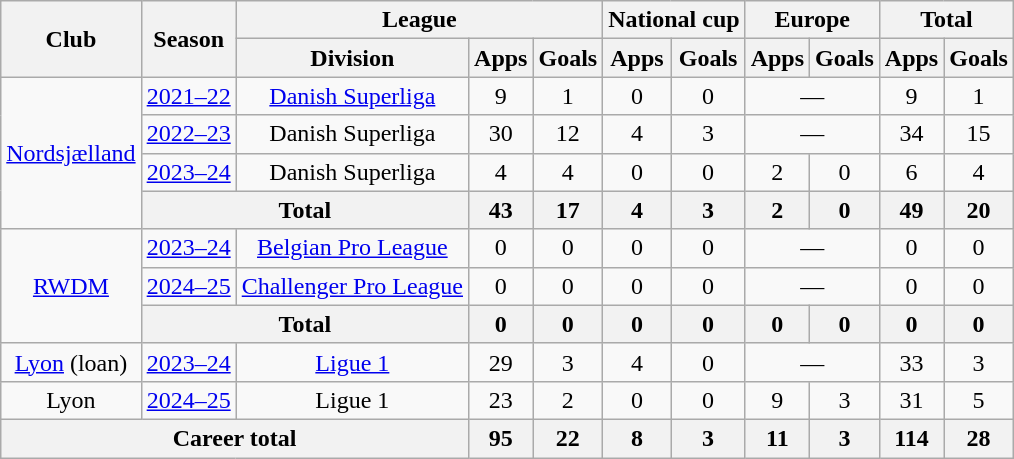<table class="wikitable" style="text-align:center">
<tr>
<th rowspan="2">Club</th>
<th rowspan="2">Season</th>
<th colspan="3">League</th>
<th colspan="2">National cup</th>
<th colspan="2">Europe</th>
<th colspan="2">Total</th>
</tr>
<tr>
<th>Division</th>
<th>Apps</th>
<th>Goals</th>
<th>Apps</th>
<th>Goals</th>
<th>Apps</th>
<th>Goals</th>
<th>Apps</th>
<th>Goals</th>
</tr>
<tr>
<td rowspan="4"><a href='#'>Nordsjælland</a></td>
<td><a href='#'>2021–22</a></td>
<td><a href='#'>Danish Superliga</a></td>
<td>9</td>
<td>1</td>
<td>0</td>
<td>0</td>
<td colspan="2">—</td>
<td>9</td>
<td>1</td>
</tr>
<tr>
<td><a href='#'>2022–23</a></td>
<td>Danish Superliga</td>
<td>30</td>
<td>12</td>
<td>4</td>
<td>3</td>
<td colspan="2">—</td>
<td>34</td>
<td>15</td>
</tr>
<tr>
<td><a href='#'>2023–24</a></td>
<td>Danish Superliga</td>
<td>4</td>
<td>4</td>
<td>0</td>
<td>0</td>
<td>2</td>
<td>0</td>
<td>6</td>
<td>4</td>
</tr>
<tr>
<th colspan="2">Total</th>
<th>43</th>
<th>17</th>
<th>4</th>
<th>3</th>
<th>2</th>
<th>0</th>
<th>49</th>
<th>20</th>
</tr>
<tr>
<td rowspan="3"><a href='#'>RWDM</a></td>
<td><a href='#'>2023–24</a></td>
<td><a href='#'>Belgian Pro League</a></td>
<td>0</td>
<td>0</td>
<td>0</td>
<td>0</td>
<td colspan="2">—</td>
<td>0</td>
<td>0</td>
</tr>
<tr>
<td><a href='#'>2024–25</a></td>
<td><a href='#'>Challenger Pro League</a></td>
<td>0</td>
<td>0</td>
<td>0</td>
<td>0</td>
<td colspan="2">—</td>
<td>0</td>
<td>0</td>
</tr>
<tr>
<th colspan="2">Total</th>
<th>0</th>
<th>0</th>
<th>0</th>
<th>0</th>
<th>0</th>
<th>0</th>
<th>0</th>
<th>0</th>
</tr>
<tr>
<td><a href='#'>Lyon</a> (loan)</td>
<td><a href='#'>2023–24</a></td>
<td><a href='#'>Ligue 1</a></td>
<td>29</td>
<td>3</td>
<td>4</td>
<td>0</td>
<td colspan="2">—</td>
<td>33</td>
<td>3</td>
</tr>
<tr>
<td>Lyon</td>
<td><a href='#'>2024–25</a></td>
<td>Ligue 1</td>
<td>23</td>
<td>2</td>
<td>0</td>
<td>0</td>
<td>9</td>
<td>3</td>
<td>31</td>
<td>5</td>
</tr>
<tr>
<th colspan="3">Career total</th>
<th>95</th>
<th>22</th>
<th>8</th>
<th>3</th>
<th>11</th>
<th>3</th>
<th>114</th>
<th>28</th>
</tr>
</table>
